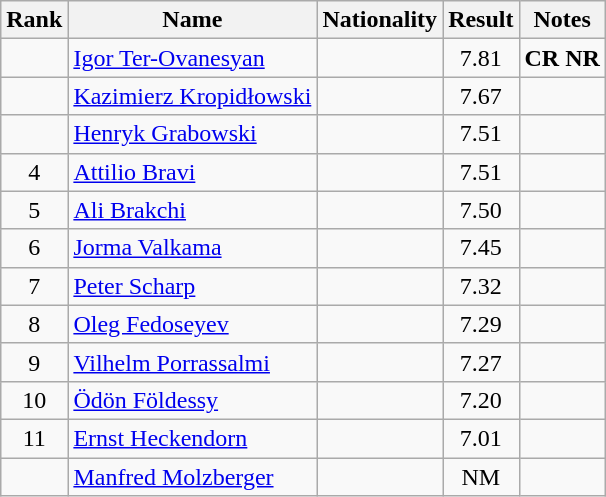<table class="wikitable sortable" style="text-align:center">
<tr>
<th>Rank</th>
<th>Name</th>
<th>Nationality</th>
<th>Result</th>
<th>Notes</th>
</tr>
<tr>
<td></td>
<td align=left><a href='#'>Igor Ter-Ovanesyan</a></td>
<td align=left></td>
<td>7.81</td>
<td><strong>CR NR</strong></td>
</tr>
<tr>
<td></td>
<td align=left><a href='#'>Kazimierz Kropidłowski</a></td>
<td align=left></td>
<td>7.67</td>
<td></td>
</tr>
<tr>
<td></td>
<td align=left><a href='#'>Henryk Grabowski</a></td>
<td align=left></td>
<td>7.51</td>
<td></td>
</tr>
<tr>
<td>4</td>
<td align=left><a href='#'>Attilio Bravi</a></td>
<td align=left></td>
<td>7.51</td>
<td></td>
</tr>
<tr>
<td>5</td>
<td align=left><a href='#'>Ali Brakchi</a></td>
<td align=left></td>
<td>7.50</td>
<td></td>
</tr>
<tr>
<td>6</td>
<td align=left><a href='#'>Jorma Valkama</a></td>
<td align=left></td>
<td>7.45</td>
<td></td>
</tr>
<tr>
<td>7</td>
<td align=left><a href='#'>Peter Scharp</a></td>
<td align=left></td>
<td>7.32</td>
<td></td>
</tr>
<tr>
<td>8</td>
<td align=left><a href='#'>Oleg Fedoseyev</a></td>
<td align=left></td>
<td>7.29</td>
<td></td>
</tr>
<tr>
<td>9</td>
<td align=left><a href='#'>Vilhelm Porrassalmi</a></td>
<td align=left></td>
<td>7.27</td>
<td></td>
</tr>
<tr>
<td>10</td>
<td align=left><a href='#'>Ödön Földessy</a></td>
<td align=left></td>
<td>7.20</td>
<td></td>
</tr>
<tr>
<td>11</td>
<td align=left><a href='#'>Ernst Heckendorn</a></td>
<td align=left></td>
<td>7.01</td>
<td></td>
</tr>
<tr>
<td></td>
<td align=left><a href='#'>Manfred Molzberger</a></td>
<td align=left></td>
<td>NM</td>
<td></td>
</tr>
</table>
